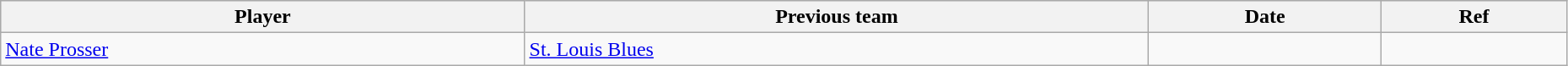<table class="wikitable" width=98%>
<tr style="background:#ddd;">
<th>Player</th>
<th>Previous team</th>
<th>Date</th>
<th>Ref</th>
</tr>
<tr>
<td><a href='#'>Nate Prosser</a></td>
<td><a href='#'>St. Louis Blues</a></td>
<td></td>
<td></td>
</tr>
</table>
